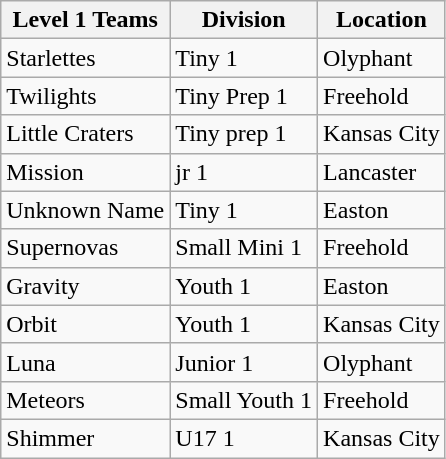<table class="wikitable">
<tr>
<th>Level 1 Teams</th>
<th>Division</th>
<th>Location</th>
</tr>
<tr>
<td>Starlettes</td>
<td>Tiny 1</td>
<td>Olyphant</td>
</tr>
<tr>
<td>Twilights</td>
<td>Tiny Prep 1</td>
<td>Freehold</td>
</tr>
<tr>
<td>Little Craters</td>
<td>Tiny prep 1</td>
<td>Kansas City</td>
</tr>
<tr>
<td>Mission</td>
<td>jr 1</td>
<td>Lancaster</td>
</tr>
<tr>
<td>Unknown Name</td>
<td>Tiny 1</td>
<td>Easton</td>
</tr>
<tr>
<td>Supernovas</td>
<td>Small Mini 1</td>
<td>Freehold</td>
</tr>
<tr>
<td>Gravity</td>
<td>Youth 1</td>
<td>Easton</td>
</tr>
<tr>
<td>Orbit</td>
<td>Youth 1</td>
<td>Kansas City</td>
</tr>
<tr>
<td>Luna</td>
<td>Junior 1</td>
<td>Olyphant</td>
</tr>
<tr>
<td>Meteors</td>
<td>Small Youth 1</td>
<td>Freehold</td>
</tr>
<tr>
<td>Shimmer</td>
<td>U17 1</td>
<td>Kansas City</td>
</tr>
</table>
